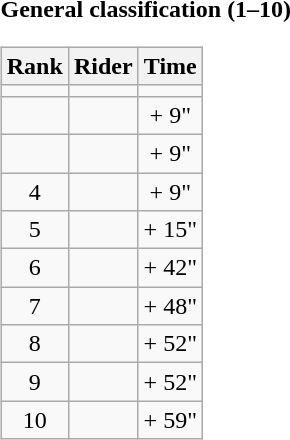<table>
<tr>
<td><strong>General classification (1–10)</strong><br><table class="wikitable">
<tr>
<th scope="col">Rank</th>
<th scope="col">Rider</th>
<th scope="col">Time</th>
</tr>
<tr>
<td style="text-align:center;"></td>
<td></td>
<td style="text-align:center;"></td>
</tr>
<tr>
<td style="text-align:center;"></td>
<td></td>
<td style="text-align:center;">+ 9"</td>
</tr>
<tr>
<td style="text-align:center;"></td>
<td></td>
<td style="text-align:center;">+ 9"</td>
</tr>
<tr>
<td style="text-align:center;">4</td>
<td></td>
<td style="text-align:center;">+ 9"</td>
</tr>
<tr>
<td style="text-align:center;">5</td>
<td></td>
<td style="text-align:center;">+ 15"</td>
</tr>
<tr>
<td style="text-align:center;">6</td>
<td></td>
<td style="text-align:center;">+ 42"</td>
</tr>
<tr>
<td style="text-align:center;">7</td>
<td></td>
<td style="text-align:center;">+ 48"</td>
</tr>
<tr>
<td style="text-align:center;">8</td>
<td></td>
<td style="text-align:center;">+ 52"</td>
</tr>
<tr>
<td style="text-align:center;">9</td>
<td></td>
<td style="text-align:center;">+ 52"</td>
</tr>
<tr>
<td style="text-align:center;">10</td>
<td></td>
<td style="text-align:center;">+ 59"</td>
</tr>
</table>
</td>
</tr>
</table>
